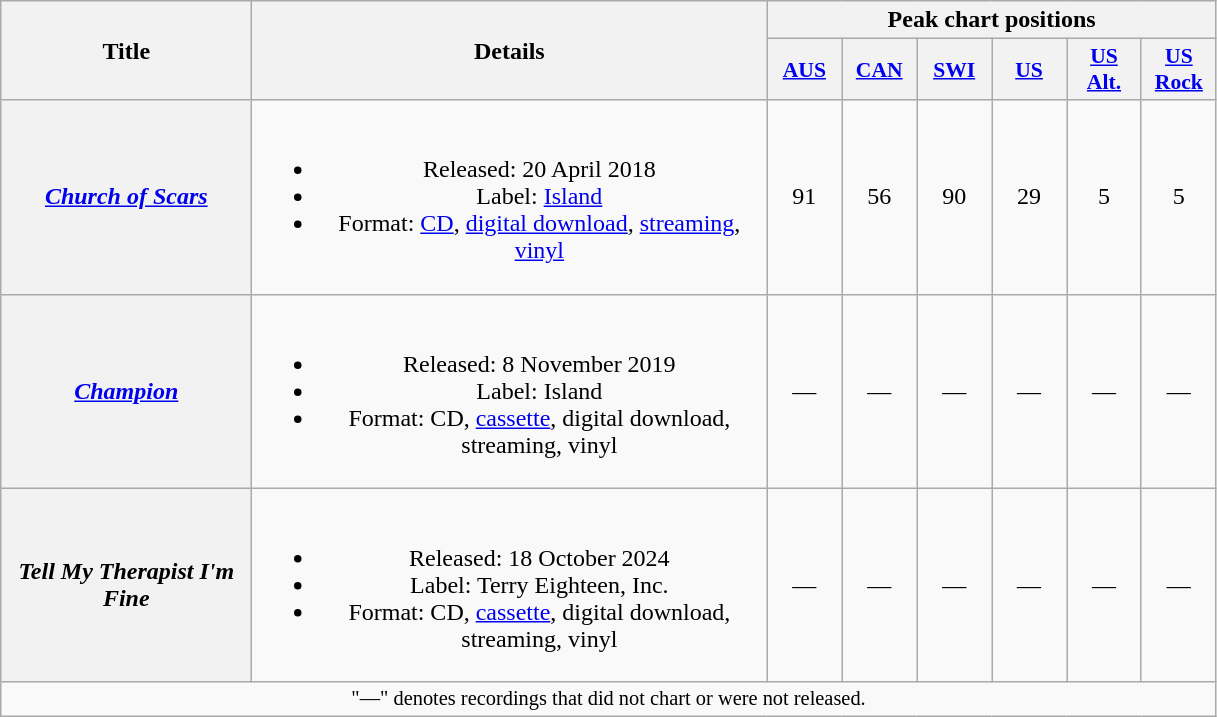<table class="wikitable plainrowheaders" style="text-align:center;">
<tr>
<th scope="col" rowspan="2" style="width:10em;">Title</th>
<th scope="col" rowspan="2" style="width:21em;">Details</th>
<th scope="col" colspan="6">Peak chart positions</th>
</tr>
<tr>
<th scope="col" style="width:3em;font-size:90%;"><a href='#'>AUS</a><br></th>
<th scope="col" style="width:3em;font-size:90%;"><a href='#'>CAN</a><br></th>
<th scope="col" style="width:3em;font-size:90%;"><a href='#'>SWI</a><br></th>
<th scope="col" style="width:3em;font-size:90%;"><a href='#'>US</a><br></th>
<th scope="col" style="width:3em;font-size:90%;"><a href='#'>US<br>Alt.</a><br></th>
<th scope="col" style="width:3em;font-size:90%;"><a href='#'>US<br>Rock</a><br></th>
</tr>
<tr>
<th scope="row"><em><a href='#'>Church of Scars</a></em></th>
<td><br><ul><li>Released: 20 April 2018</li><li>Label: <a href='#'>Island</a></li><li>Format: <a href='#'>CD</a>, <a href='#'>digital download</a>, <a href='#'>streaming</a>, <a href='#'>vinyl</a></li></ul></td>
<td>91</td>
<td>56</td>
<td>90</td>
<td>29</td>
<td>5</td>
<td>5</td>
</tr>
<tr>
<th scope="row"><em><a href='#'>Champion</a></em></th>
<td><br><ul><li>Released: 8 November 2019</li><li>Label: Island</li><li>Format: CD, <a href='#'>cassette</a>, digital download, streaming, vinyl</li></ul></td>
<td>—</td>
<td>—</td>
<td>—</td>
<td>—</td>
<td>—</td>
<td>—</td>
</tr>
<tr>
<th scope="row"><em>Tell My Therapist I'm Fine</em></th>
<td><br><ul><li>Released: 18 October 2024</li><li>Label: Terry Eighteen, Inc.</li><li>Format: CD, <a href='#'>cassette</a>, digital download, streaming, vinyl</li></ul></td>
<td>—</td>
<td>—</td>
<td>—</td>
<td>—</td>
<td>—</td>
<td>—</td>
</tr>
<tr>
<td colspan="8" style="font-size:85%">"—" denotes recordings that did not chart or were not released.</td>
</tr>
</table>
